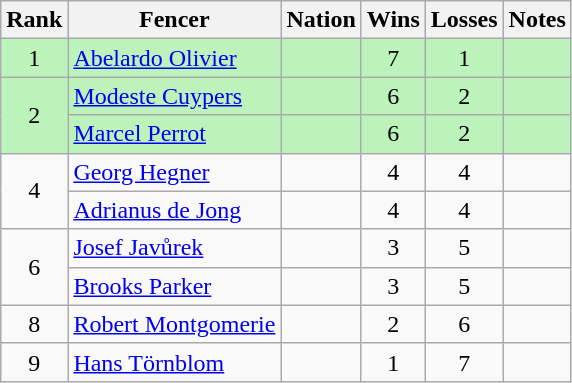<table class="wikitable sortable" style="text-align:center">
<tr>
<th>Rank</th>
<th>Fencer</th>
<th>Nation</th>
<th>Wins</th>
<th>Losses</th>
<th>Notes</th>
</tr>
<tr bgcolor=bbf3bb>
<td>1</td>
<td align=left><a href='#'>Abelardo Olivier</a></td>
<td align=left></td>
<td>7</td>
<td>1</td>
<td></td>
</tr>
<tr bgcolor=bbf3bb>
<td rowspan=2>2</td>
<td align=left><a href='#'>Modeste Cuypers</a></td>
<td align=left></td>
<td>6</td>
<td>2</td>
<td></td>
</tr>
<tr bgcolor=bbf3bb>
<td align=left><a href='#'>Marcel Perrot</a></td>
<td align=left></td>
<td>6</td>
<td>2</td>
<td></td>
</tr>
<tr>
<td rowspan=2>4</td>
<td align=left><a href='#'>Georg Hegner</a></td>
<td align=left></td>
<td>4</td>
<td>4</td>
<td></td>
</tr>
<tr>
<td align=left><a href='#'>Adrianus de Jong</a></td>
<td align=left></td>
<td>4</td>
<td>4</td>
<td></td>
</tr>
<tr>
<td rowspan=2>6</td>
<td align=left><a href='#'>Josef Javůrek</a></td>
<td align=left></td>
<td>3</td>
<td>5</td>
<td></td>
</tr>
<tr>
<td align=left><a href='#'>Brooks Parker</a></td>
<td align=left></td>
<td>3</td>
<td>5</td>
<td></td>
</tr>
<tr>
<td>8</td>
<td align=left><a href='#'>Robert Montgomerie</a></td>
<td align=left></td>
<td>2</td>
<td>6</td>
<td></td>
</tr>
<tr>
<td>9</td>
<td align=left><a href='#'>Hans Törnblom</a></td>
<td align=left></td>
<td>1</td>
<td>7</td>
<td></td>
</tr>
</table>
